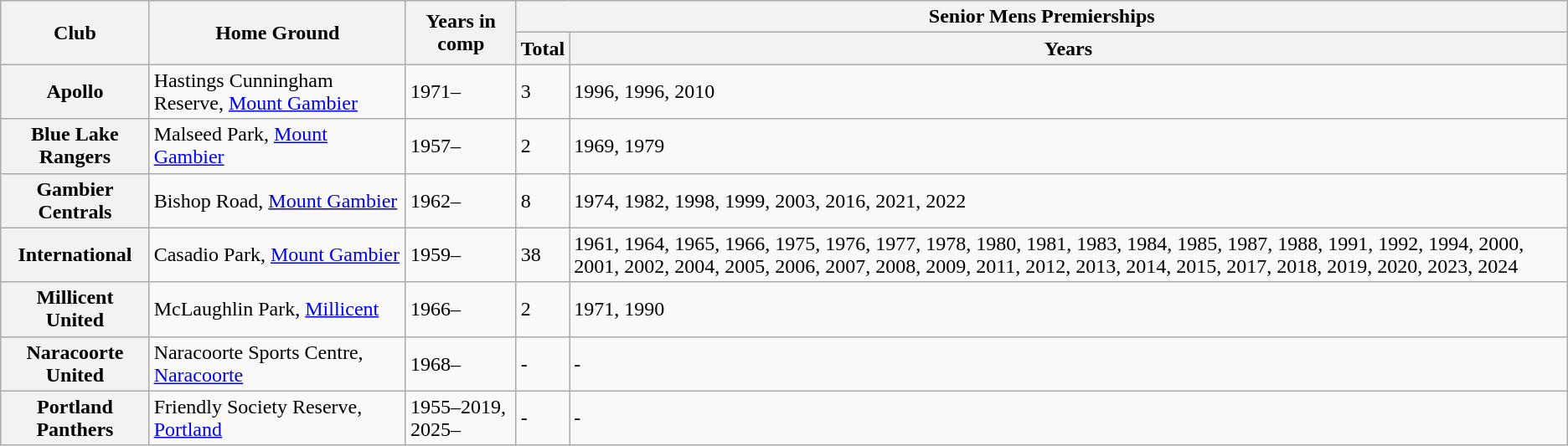<table class="wikitable sortable">
<tr>
<th rowspan="2">Club</th>
<th rowspan="2">Home Ground</th>
<th rowspan="2">Years in comp</th>
<th colspan="2">Senior Mens Premierships</th>
</tr>
<tr>
<th>Total</th>
<th>Years</th>
</tr>
<tr>
<th>Apollo</th>
<td>Hastings Cunningham Reserve, <a href='#'>Mount Gambier</a></td>
<td>1971–</td>
<td>3</td>
<td>1996, 1996, 2010</td>
</tr>
<tr>
<th>Blue Lake Rangers</th>
<td>Malseed Park, <a href='#'>Mount Gambier</a></td>
<td>1957–</td>
<td>2</td>
<td>1969, 1979</td>
</tr>
<tr>
<th>Gambier Centrals</th>
<td>Bishop Road, <a href='#'>Mount Gambier</a></td>
<td>1962–</td>
<td>8</td>
<td>1974, 1982, 1998, 1999, 2003, 2016, 2021, 2022</td>
</tr>
<tr>
<th>International</th>
<td>Casadio Park, <a href='#'>Mount Gambier</a></td>
<td>1959–</td>
<td>38</td>
<td>1961, 1964, 1965, 1966, 1975, 1976, 1977, 1978, 1980, 1981, 1983, 1984, 1985, 1987, 1988, 1991, 1992, 1994, 2000, 2001, 2002, 2004, 2005, 2006, 2007, 2008, 2009, 2011, 2012, 2013, 2014, 2015, 2017, 2018, 2019, 2020, 2023, 2024</td>
</tr>
<tr>
<th>Millicent United</th>
<td>McLaughlin Park, <a href='#'>Millicent</a></td>
<td>1966–</td>
<td>2</td>
<td>1971, 1990</td>
</tr>
<tr>
<th>Naracoorte United</th>
<td>Naracoorte Sports Centre, <a href='#'>Naracoorte</a></td>
<td>1968–</td>
<td>-</td>
<td>-</td>
</tr>
<tr>
<th>Portland Panthers</th>
<td>Friendly Society Reserve, <a href='#'>Portland</a></td>
<td>1955–2019, 2025–</td>
<td>-</td>
<td>-</td>
</tr>
</table>
